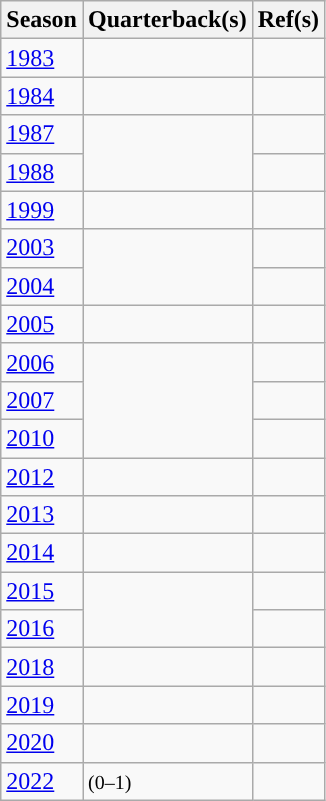<table class="wikitable sortable">
<tr>
<th>Season</th>
<th>Quarterback(s)</th>
<th class="unsortable">Ref(s)</th>
</tr>
<tr>
<td><a href='#'>1983</a></td>
<td></td>
<td align="center"></td>
</tr>
<tr>
<td><a href='#'>1984</a></td>
<td></td>
<td align="center"></td>
</tr>
<tr>
<td><a href='#'>1987</a></td>
<td rowspan="2"></td>
<td align="center"></td>
</tr>
<tr>
<td><a href='#'>1988</a></td>
<td align="center"></td>
</tr>
<tr>
<td><a href='#'>1999</a></td>
<td></td>
<td align="center"></td>
</tr>
<tr>
<td><a href='#'>2003</a></td>
<td rowspan="2"></td>
<td align="center"></td>
</tr>
<tr>
<td><a href='#'>2004</a></td>
<td align="center"></td>
</tr>
<tr>
<td><a href='#'>2005</a></td>
<td></td>
<td align="center"></td>
</tr>
<tr>
<td><a href='#'>2006</a></td>
<td rowspan="3"></td>
<td align="center"></td>
</tr>
<tr>
<td><a href='#'>2007</a></td>
<td align="center"></td>
</tr>
<tr>
<td><a href='#'>2010</a></td>
<td align="center"></td>
</tr>
<tr>
<td><a href='#'>2012</a></td>
<td></td>
<td align="center"></td>
</tr>
<tr>
<td><a href='#'>2013</a></td>
<td></td>
<td align="center"></td>
</tr>
<tr>
<td><a href='#'>2014</a></td>
<td></td>
<td align="center"></td>
</tr>
<tr>
<td><a href='#'>2015</a></td>
<td rowspan="2"></td>
<td align="center"></td>
</tr>
<tr>
<td><a href='#'>2016</a></td>
<td align="center"></td>
</tr>
<tr>
<td><a href='#'>2018</a></td>
<td></td>
<td align="center"></td>
</tr>
<tr>
<td><a href='#'>2019</a></td>
<td></td>
<td align="center"></td>
</tr>
<tr>
<td><a href='#'>2020</a></td>
<td></td>
<td align="center"></td>
</tr>
<tr>
<td><a href='#'>2022</a></td>
<td> <small>(0–1)</small></td>
<td align="center"></td>
</tr>
</table>
